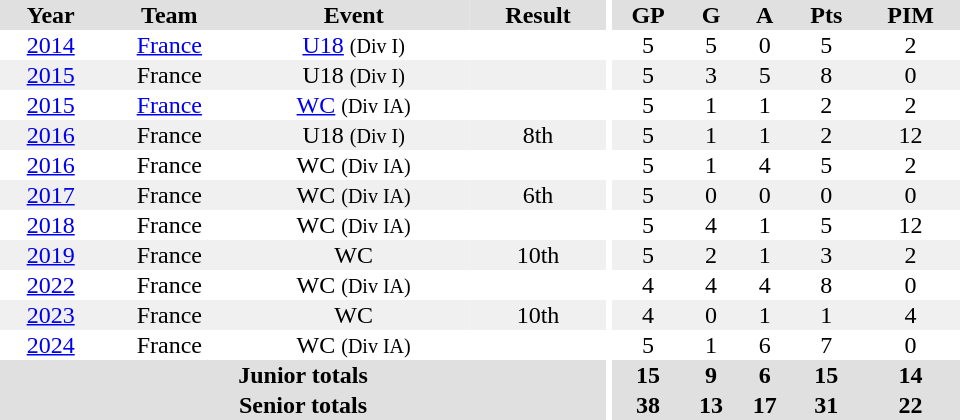<table border="0" cellpadding="1" cellspacing="0" ID="Table3" style="text-align:center; width:40em;">
<tr bgcolor="#e0e0e0">
<th>Year</th>
<th>Team</th>
<th>Event</th>
<th>Result</th>
<th rowspan="104" bgcolor="#ffffff"></th>
<th>GP</th>
<th>G</th>
<th>A</th>
<th>Pts</th>
<th>PIM</th>
</tr>
<tr>
<td><a href='#'>2014</a></td>
<td><a href='#'>France</a></td>
<td><a href='#'>U18</a> <small>(Div I)</small></td>
<td></td>
<td>5</td>
<td>5</td>
<td>0</td>
<td>5</td>
<td>2</td>
</tr>
<tr bgcolor="#f0f0f0">
<td><a href='#'>2015</a></td>
<td>France</td>
<td>U18 <small>(Div I)</small></td>
<td></td>
<td>5</td>
<td>3</td>
<td>5</td>
<td>8</td>
<td>0</td>
</tr>
<tr>
<td><a href='#'>2015</a></td>
<td><a href='#'>France</a></td>
<td><a href='#'>WC</a> <small>(Div IA)</small></td>
<td></td>
<td>5</td>
<td>1</td>
<td>1</td>
<td>2</td>
<td>2</td>
</tr>
<tr bgcolor="#f0f0f0">
<td><a href='#'>2016</a></td>
<td>France</td>
<td>U18 <small>(Div I)</small></td>
<td>8th</td>
<td>5</td>
<td>1</td>
<td>1</td>
<td>2</td>
<td>12</td>
</tr>
<tr>
<td><a href='#'>2016</a></td>
<td>France</td>
<td>WC <small>(Div IA)</small></td>
<td></td>
<td>5</td>
<td>1</td>
<td>4</td>
<td>5</td>
<td>2</td>
</tr>
<tr bgcolor="#f0f0f0">
<td><a href='#'>2017</a></td>
<td>France</td>
<td>WC <small>(Div IA)</small></td>
<td>6th</td>
<td>5</td>
<td>0</td>
<td>0</td>
<td>0</td>
<td>0</td>
</tr>
<tr>
<td><a href='#'>2018</a></td>
<td>France</td>
<td>WC <small>(Div IA)</small></td>
<td></td>
<td>5</td>
<td>4</td>
<td>1</td>
<td>5</td>
<td>12</td>
</tr>
<tr bgcolor="#f0f0f0">
<td><a href='#'>2019</a></td>
<td>France</td>
<td>WC</td>
<td>10th</td>
<td>5</td>
<td>2</td>
<td>1</td>
<td>3</td>
<td>2</td>
</tr>
<tr>
<td><a href='#'>2022</a></td>
<td>France</td>
<td>WC <small>(Div IA)</small></td>
<td></td>
<td>4</td>
<td>4</td>
<td>4</td>
<td>8</td>
<td>0</td>
</tr>
<tr bgcolor="#f0f0f0">
<td><a href='#'>2023</a></td>
<td>France</td>
<td>WC</td>
<td>10th</td>
<td>4</td>
<td>0</td>
<td>1</td>
<td>1</td>
<td>4</td>
</tr>
<tr>
<td><a href='#'>2024</a></td>
<td>France</td>
<td>WC <small>(Div IA)</small></td>
<td></td>
<td>5</td>
<td>1</td>
<td>6</td>
<td>7</td>
<td>0</td>
</tr>
<tr bgcolor="#e0e0e0">
<th colspan="4">Junior totals</th>
<th>15</th>
<th>9</th>
<th>6</th>
<th>15</th>
<th>14</th>
</tr>
<tr bgcolor="#e0e0e0">
<th colspan="4">Senior totals</th>
<th>38</th>
<th>13</th>
<th>17</th>
<th>31</th>
<th>22</th>
</tr>
</table>
